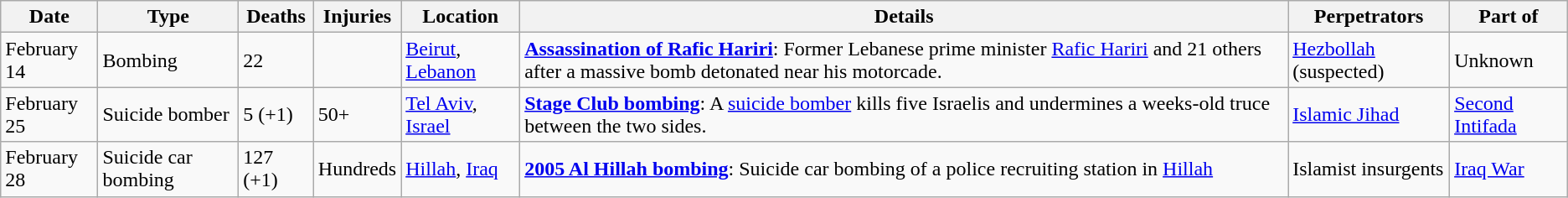<table class="wikitable sortable" id="terrorIncidents2005Feb">
<tr>
<th>Date</th>
<th>Type</th>
<th>Deaths</th>
<th>Injuries</th>
<th>Location</th>
<th>Details</th>
<th>Perpetrators</th>
<th>Part of</th>
</tr>
<tr>
<td>February  14</td>
<td>Bombing</td>
<td>22</td>
<td></td>
<td><a href='#'>Beirut</a>, <a href='#'>Lebanon</a></td>
<td><strong><a href='#'>Assassination of Rafic Hariri</a></strong>: Former Lebanese prime minister <a href='#'>Rafic Hariri</a> and 21 others after a massive bomb detonated near his motorcade.</td>
<td><a href='#'>Hezbollah</a> (suspected)</td>
<td>Unknown</td>
</tr>
<tr>
<td>February 25</td>
<td>Suicide bomber</td>
<td>5 (+1)</td>
<td>50+</td>
<td><a href='#'>Tel Aviv</a>, <a href='#'>Israel</a></td>
<td><strong><a href='#'>Stage Club bombing</a></strong>: A <a href='#'>suicide bomber</a> kills five Israelis and undermines a weeks-old truce between the two sides.</td>
<td><a href='#'>Islamic Jihad</a></td>
<td><a href='#'>Second Intifada</a></td>
</tr>
<tr>
<td>February 28</td>
<td>Suicide car bombing</td>
<td>127 (+1)</td>
<td>Hundreds</td>
<td><a href='#'>Hillah</a>, <a href='#'>Iraq</a></td>
<td><strong><a href='#'>2005 Al Hillah bombing</a></strong>: Suicide car bombing of a police recruiting station in <a href='#'>Hillah</a></td>
<td>Islamist insurgents</td>
<td><a href='#'>Iraq War</a></td>
</tr>
</table>
